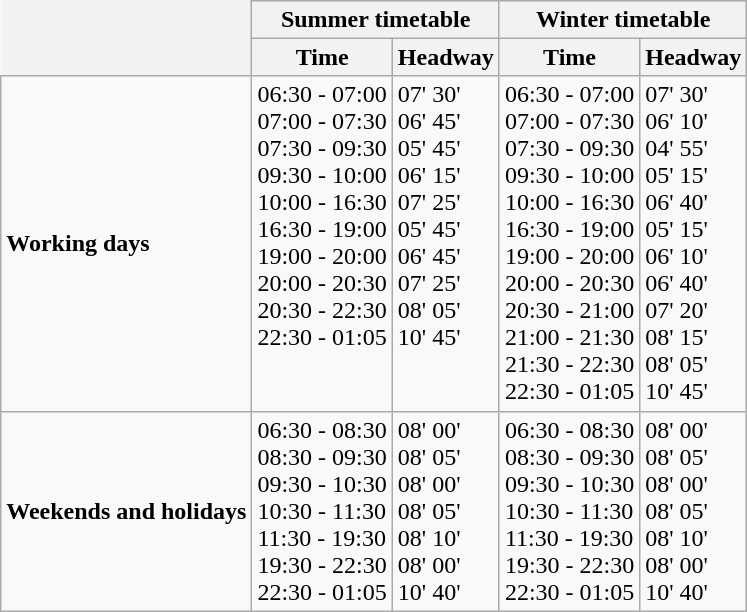<table class="wikitable" style="border: none;">
<tr>
<th colspan="1" rowspan="3" style="border: none;"></th>
</tr>
<tr>
<th colspan="2">Summer timetable</th>
<th colspan="2">Winter timetable</th>
</tr>
<tr>
<th>Time</th>
<th>Headway</th>
<th>Time</th>
<th>Headway</th>
</tr>
<tr>
<td><strong>Working days</strong></td>
<td style="vertical-align: top;">06:30 - 07:00<br>07:00 - 07:30<br>07:30 - 09:30<br>09:30 - 10:00<br>10:00 - 16:30<br>16:30 - 19:00<br>19:00 - 20:00<br>20:00 - 20:30<br>20:30 - 22:30<br>22:30 - 01:05</td>
<td style="vertical-align: top;">07' 30'<br>06' 45'<br>05' 45'<br>06' 15'<br>07' 25'<br>05' 45'<br>06' 45'<br>07' 25'<br>08' 05'<br>10' 45'</td>
<td style="vertical-align: top;">06:30 - 07:00<br>07:00 - 07:30<br>07:30 - 09:30<br>09:30 - 10:00<br>10:00 - 16:30<br>16:30 - 19:00<br>19:00 - 20:00<br>20:00 - 20:30<br>20:30 - 21:00<br>21:00 - 21:30<br>21:30 - 22:30<br>22:30 - 01:05</td>
<td style="vertical-align: top;">07' 30'<br>06' 10'<br>04' 55'<br>05' 15'<br>06' 40'<br>05' 15'<br>06' 10'<br>06' 40'<br>07' 20'<br>08' 15'<br>08' 05'<br>10' 45'</td>
</tr>
<tr>
<td><strong>Weekends and holidays</strong></td>
<td style="vertical-align: top;">06:30 - 08:30<br>08:30 - 09:30<br>09:30 - 10:30<br>10:30 - 11:30<br>11:30 - 19:30<br>19:30 - 22:30<br>22:30 - 01:05</td>
<td style="vertical-align: top;">08' 00'<br>08' 05'<br>08' 00'<br>08' 05'<br>08' 10'<br>08' 00'<br>10' 40'</td>
<td style="vertical-align: top;">06:30 - 08:30<br>08:30 - 09:30<br>09:30 - 10:30<br>10:30 - 11:30<br>11:30 - 19:30<br>19:30 - 22:30<br>22:30 - 01:05</td>
<td style="vertical-align: top;">08' 00'<br>08' 05'<br>08' 00'<br>08' 05'<br>08' 10'<br>08' 00'<br>10' 40'</td>
</tr>
<tr>
</tr>
</table>
